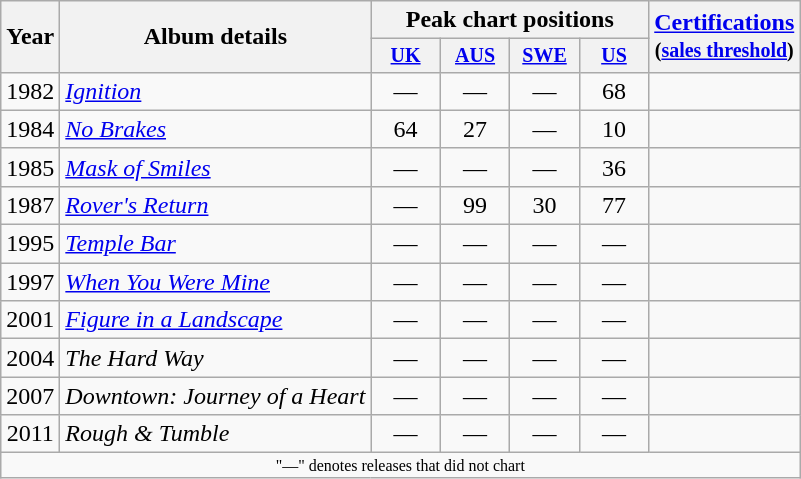<table class="wikitable" style="text-align:center;">
<tr>
<th rowspan="2">Year</th>
<th rowspan="2">Album details</th>
<th colspan="4">Peak chart positions</th>
<th rowspan="2"><a href='#'>Certifications</a><br><small>(<a href='#'>sales threshold</a>)</small></th>
</tr>
<tr style="font-size:smaller;">
<th style="width:40px;"><a href='#'>UK</a><br></th>
<th style="width:40px;"><a href='#'>AUS</a><br></th>
<th style="width:40px;"><a href='#'>SWE</a><br></th>
<th style="width:40px;"><a href='#'>US</a><br></th>
</tr>
<tr>
<td>1982</td>
<td style="text-align:left;"><em><a href='#'>Ignition</a></em><br></td>
<td>—</td>
<td>—</td>
<td>—</td>
<td>68</td>
<td></td>
</tr>
<tr>
<td>1984</td>
<td style="text-align:left;"><em><a href='#'>No Brakes</a></em><br></td>
<td>64</td>
<td>27</td>
<td>—</td>
<td>10</td>
<td style="text-align:left;"></td>
</tr>
<tr>
<td>1985</td>
<td style="text-align:left;"><em><a href='#'>Mask of Smiles</a></em><br></td>
<td>—</td>
<td>—</td>
<td>—</td>
<td>36</td>
<td></td>
</tr>
<tr>
<td>1987</td>
<td style="text-align:left;"><em><a href='#'>Rover's Return</a></em><br></td>
<td>—</td>
<td>99</td>
<td>30</td>
<td>77</td>
<td></td>
</tr>
<tr>
<td>1995</td>
<td style="text-align:left;"><em><a href='#'>Temple Bar</a></em><br></td>
<td>—</td>
<td>—</td>
<td>—</td>
<td>—</td>
<td></td>
</tr>
<tr>
<td>1997</td>
<td style="text-align:left;"><em><a href='#'>When You Were Mine</a></em><br></td>
<td>—</td>
<td>—</td>
<td>—</td>
<td>—</td>
<td></td>
</tr>
<tr>
<td>2001</td>
<td style="text-align:left;"><em><a href='#'>Figure in a Landscape</a></em><br></td>
<td>—</td>
<td>—</td>
<td>—</td>
<td>—</td>
<td></td>
</tr>
<tr>
<td>2004</td>
<td style="text-align:left;"><em>The Hard Way</em><br></td>
<td>—</td>
<td>—</td>
<td>—</td>
<td>—</td>
<td></td>
</tr>
<tr>
<td>2007</td>
<td style="text-align:left;"><em>Downtown: Journey of a Heart</em><br></td>
<td>—</td>
<td>—</td>
<td>—</td>
<td>—</td>
<td></td>
</tr>
<tr>
<td>2011</td>
<td style="text-align:left;"><em>Rough & Tumble</em><br></td>
<td>—</td>
<td>—</td>
<td>—</td>
<td>—</td>
<td></td>
</tr>
<tr>
<td colspan="10" style="font-size:8pt">"—" denotes releases that did not chart</td>
</tr>
</table>
